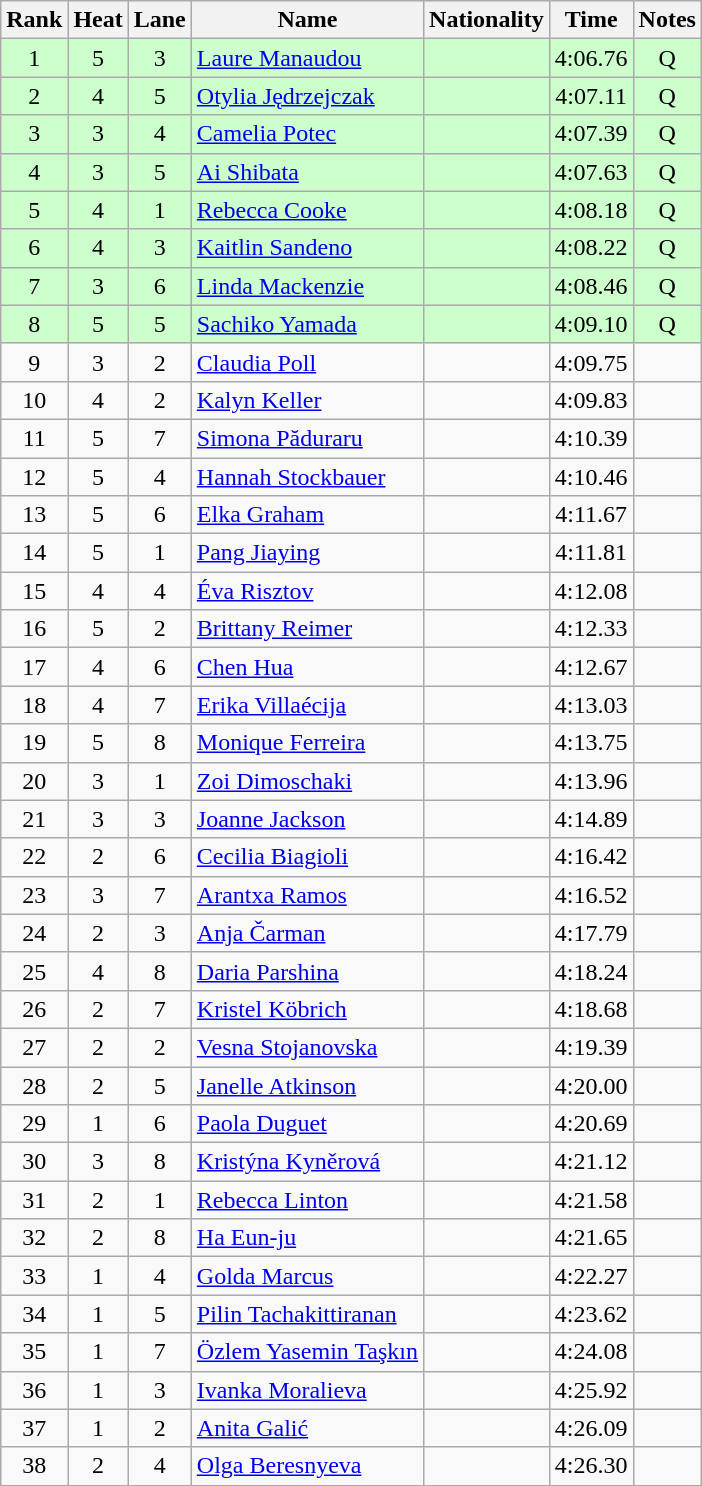<table class="wikitable sortable" style="text-align:center">
<tr>
<th>Rank</th>
<th>Heat</th>
<th>Lane</th>
<th>Name</th>
<th>Nationality</th>
<th>Time</th>
<th>Notes</th>
</tr>
<tr bgcolor=#ccffcc>
<td>1</td>
<td>5</td>
<td>3</td>
<td align=left><a href='#'>Laure Manaudou</a></td>
<td align=left></td>
<td>4:06.76</td>
<td>Q</td>
</tr>
<tr bgcolor=#ccffcc>
<td>2</td>
<td>4</td>
<td>5</td>
<td align=left><a href='#'>Otylia Jędrzejczak</a></td>
<td align=left></td>
<td>4:07.11</td>
<td>Q</td>
</tr>
<tr bgcolor=#ccffcc>
<td>3</td>
<td>3</td>
<td>4</td>
<td align=left><a href='#'>Camelia Potec</a></td>
<td align=left></td>
<td>4:07.39</td>
<td>Q</td>
</tr>
<tr bgcolor=#ccffcc>
<td>4</td>
<td>3</td>
<td>5</td>
<td align=left><a href='#'>Ai Shibata</a></td>
<td align=left></td>
<td>4:07.63</td>
<td>Q</td>
</tr>
<tr bgcolor=#ccffcc>
<td>5</td>
<td>4</td>
<td>1</td>
<td align=left><a href='#'>Rebecca Cooke</a></td>
<td align=left></td>
<td>4:08.18</td>
<td>Q</td>
</tr>
<tr bgcolor=#ccffcc>
<td>6</td>
<td>4</td>
<td>3</td>
<td align=left><a href='#'>Kaitlin Sandeno</a></td>
<td align=left></td>
<td>4:08.22</td>
<td>Q</td>
</tr>
<tr bgcolor=#ccffcc>
<td>7</td>
<td>3</td>
<td>6</td>
<td align=left><a href='#'>Linda Mackenzie</a></td>
<td align=left></td>
<td>4:08.46</td>
<td>Q</td>
</tr>
<tr bgcolor=#ccffcc>
<td>8</td>
<td>5</td>
<td>5</td>
<td align=left><a href='#'>Sachiko Yamada</a></td>
<td align=left></td>
<td>4:09.10</td>
<td>Q</td>
</tr>
<tr>
<td>9</td>
<td>3</td>
<td>2</td>
<td align=left><a href='#'>Claudia Poll</a></td>
<td align=left></td>
<td>4:09.75</td>
<td></td>
</tr>
<tr>
<td>10</td>
<td>4</td>
<td>2</td>
<td align=left><a href='#'>Kalyn Keller</a></td>
<td align=left></td>
<td>4:09.83</td>
<td></td>
</tr>
<tr>
<td>11</td>
<td>5</td>
<td>7</td>
<td align=left><a href='#'>Simona Păduraru</a></td>
<td align=left></td>
<td>4:10.39</td>
<td></td>
</tr>
<tr>
<td>12</td>
<td>5</td>
<td>4</td>
<td align=left><a href='#'>Hannah Stockbauer</a></td>
<td align=left></td>
<td>4:10.46</td>
<td></td>
</tr>
<tr>
<td>13</td>
<td>5</td>
<td>6</td>
<td align=left><a href='#'>Elka Graham</a></td>
<td align=left></td>
<td>4:11.67</td>
<td></td>
</tr>
<tr>
<td>14</td>
<td>5</td>
<td>1</td>
<td align=left><a href='#'>Pang Jiaying</a></td>
<td align=left></td>
<td>4:11.81</td>
<td></td>
</tr>
<tr>
<td>15</td>
<td>4</td>
<td>4</td>
<td align=left><a href='#'>Éva Risztov</a></td>
<td align=left></td>
<td>4:12.08</td>
<td></td>
</tr>
<tr>
<td>16</td>
<td>5</td>
<td>2</td>
<td align=left><a href='#'>Brittany Reimer</a></td>
<td align=left></td>
<td>4:12.33</td>
<td></td>
</tr>
<tr>
<td>17</td>
<td>4</td>
<td>6</td>
<td align=left><a href='#'>Chen Hua</a></td>
<td align=left></td>
<td>4:12.67</td>
<td></td>
</tr>
<tr>
<td>18</td>
<td>4</td>
<td>7</td>
<td align=left><a href='#'>Erika Villaécija</a></td>
<td align=left></td>
<td>4:13.03</td>
<td></td>
</tr>
<tr>
<td>19</td>
<td>5</td>
<td>8</td>
<td align=left><a href='#'>Monique Ferreira</a></td>
<td align=left></td>
<td>4:13.75</td>
<td></td>
</tr>
<tr>
<td>20</td>
<td>3</td>
<td>1</td>
<td align=left><a href='#'>Zoi Dimoschaki</a></td>
<td align=left></td>
<td>4:13.96</td>
<td></td>
</tr>
<tr>
<td>21</td>
<td>3</td>
<td>3</td>
<td align=left><a href='#'>Joanne Jackson</a></td>
<td align=left></td>
<td>4:14.89</td>
<td></td>
</tr>
<tr>
<td>22</td>
<td>2</td>
<td>6</td>
<td align=left><a href='#'>Cecilia Biagioli</a></td>
<td align=left></td>
<td>4:16.42</td>
<td></td>
</tr>
<tr>
<td>23</td>
<td>3</td>
<td>7</td>
<td align=left><a href='#'>Arantxa Ramos</a></td>
<td align=left></td>
<td>4:16.52</td>
<td></td>
</tr>
<tr>
<td>24</td>
<td>2</td>
<td>3</td>
<td align=left><a href='#'>Anja Čarman</a></td>
<td align=left></td>
<td>4:17.79</td>
<td></td>
</tr>
<tr>
<td>25</td>
<td>4</td>
<td>8</td>
<td align=left><a href='#'>Daria Parshina</a></td>
<td align=left></td>
<td>4:18.24</td>
<td></td>
</tr>
<tr>
<td>26</td>
<td>2</td>
<td>7</td>
<td align=left><a href='#'>Kristel Köbrich</a></td>
<td align=left></td>
<td>4:18.68</td>
<td></td>
</tr>
<tr>
<td>27</td>
<td>2</td>
<td>2</td>
<td align=left><a href='#'>Vesna Stojanovska</a></td>
<td align=left></td>
<td>4:19.39</td>
<td></td>
</tr>
<tr>
<td>28</td>
<td>2</td>
<td>5</td>
<td align=left><a href='#'>Janelle Atkinson</a></td>
<td align=left></td>
<td>4:20.00</td>
<td></td>
</tr>
<tr>
<td>29</td>
<td>1</td>
<td>6</td>
<td align=left><a href='#'>Paola Duguet</a></td>
<td align=left></td>
<td>4:20.69</td>
<td></td>
</tr>
<tr>
<td>30</td>
<td>3</td>
<td>8</td>
<td align=left><a href='#'>Kristýna Kyněrová</a></td>
<td align=left></td>
<td>4:21.12</td>
<td></td>
</tr>
<tr>
<td>31</td>
<td>2</td>
<td>1</td>
<td align=left><a href='#'>Rebecca Linton</a></td>
<td align=left></td>
<td>4:21.58</td>
<td></td>
</tr>
<tr>
<td>32</td>
<td>2</td>
<td>8</td>
<td align=left><a href='#'>Ha Eun-ju</a></td>
<td align=left></td>
<td>4:21.65</td>
<td></td>
</tr>
<tr>
<td>33</td>
<td>1</td>
<td>4</td>
<td align=left><a href='#'>Golda Marcus</a></td>
<td align=left></td>
<td>4:22.27</td>
<td></td>
</tr>
<tr>
<td>34</td>
<td>1</td>
<td>5</td>
<td align=left><a href='#'>Pilin Tachakittiranan</a></td>
<td align=left></td>
<td>4:23.62</td>
<td></td>
</tr>
<tr>
<td>35</td>
<td>1</td>
<td>7</td>
<td align=left><a href='#'>Özlem Yasemin Taşkın</a></td>
<td align=left></td>
<td>4:24.08</td>
<td></td>
</tr>
<tr>
<td>36</td>
<td>1</td>
<td>3</td>
<td align=left><a href='#'>Ivanka Moralieva</a></td>
<td align=left></td>
<td>4:25.92</td>
<td></td>
</tr>
<tr>
<td>37</td>
<td>1</td>
<td>2</td>
<td align=left><a href='#'>Anita Galić</a></td>
<td align=left></td>
<td>4:26.09</td>
<td></td>
</tr>
<tr>
<td>38</td>
<td>2</td>
<td>4</td>
<td align=left><a href='#'>Olga Beresnyeva</a></td>
<td align=left></td>
<td>4:26.30</td>
<td></td>
</tr>
</table>
